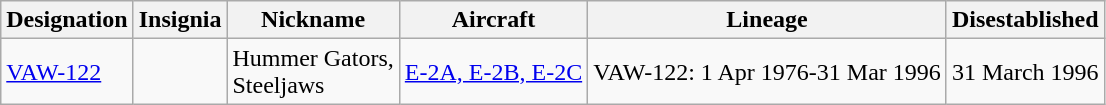<table class="wikitable">
<tr>
<th>Designation</th>
<th>Insignia</th>
<th>Nickname</th>
<th>Aircraft</th>
<th>Lineage</th>
<th>Disestablished</th>
</tr>
<tr>
<td><a href='#'>VAW-122</a></td>
<td></td>
<td>Hummer Gators,<br>Steeljaws</td>
<td><a href='#'>E-2A, E-2B, E-2C</a></td>
<td style="white-space: nowrap;">VAW-122: 1 Apr 1976-31 Mar 1996</td>
<td>31 March 1996</td>
</tr>
</table>
